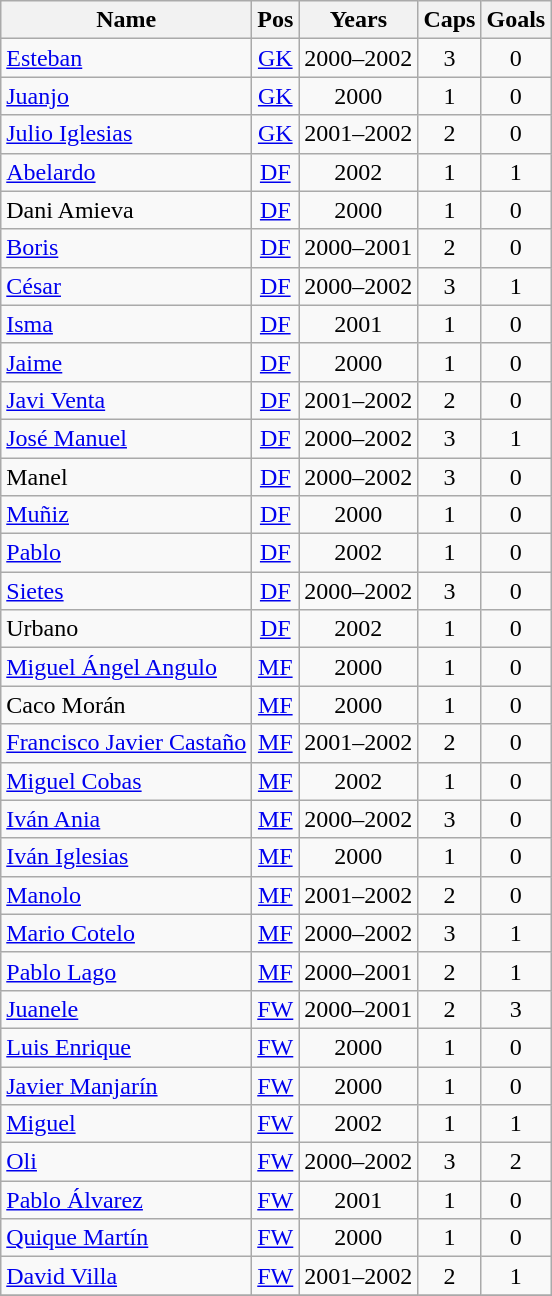<table class="wikitable sortable collapsible collapsed" style="text-align:center">
<tr>
<th>Name</th>
<th>Pos</th>
<th>Years</th>
<th>Caps</th>
<th>Goals</th>
</tr>
<tr>
<td align=left><a href='#'>Esteban</a></td>
<td><a href='#'>GK</a></td>
<td>2000–2002</td>
<td>3</td>
<td>0</td>
</tr>
<tr>
<td align=left><a href='#'>Juanjo</a></td>
<td><a href='#'>GK</a></td>
<td>2000</td>
<td>1</td>
<td>0</td>
</tr>
<tr>
<td align=left><a href='#'>Julio Iglesias</a></td>
<td><a href='#'>GK</a></td>
<td>2001–2002</td>
<td>2</td>
<td>0</td>
</tr>
<tr>
<td align=left><a href='#'>Abelardo</a></td>
<td><a href='#'>DF</a></td>
<td>2002</td>
<td>1</td>
<td>1</td>
</tr>
<tr>
<td align=left>Dani Amieva</td>
<td><a href='#'>DF</a></td>
<td>2000</td>
<td>1</td>
<td>0</td>
</tr>
<tr>
<td align=left><a href='#'>Boris</a></td>
<td><a href='#'>DF</a></td>
<td>2000–2001</td>
<td>2</td>
<td>0</td>
</tr>
<tr>
<td align=left><a href='#'>César</a></td>
<td><a href='#'>DF</a></td>
<td>2000–2002</td>
<td>3</td>
<td>1</td>
</tr>
<tr>
<td align=left><a href='#'>Isma</a></td>
<td><a href='#'>DF</a></td>
<td>2001</td>
<td>1</td>
<td>0</td>
</tr>
<tr>
<td align=left><a href='#'>Jaime</a></td>
<td><a href='#'>DF</a></td>
<td>2000</td>
<td>1</td>
<td>0</td>
</tr>
<tr>
<td align=left><a href='#'>Javi Venta</a></td>
<td><a href='#'>DF</a></td>
<td>2001–2002</td>
<td>2</td>
<td>0</td>
</tr>
<tr>
<td align=left><a href='#'>José Manuel</a></td>
<td><a href='#'>DF</a></td>
<td>2000–2002</td>
<td>3</td>
<td>1</td>
</tr>
<tr>
<td align=left>Manel</td>
<td><a href='#'>DF</a></td>
<td>2000–2002</td>
<td>3</td>
<td>0</td>
</tr>
<tr>
<td align=left><a href='#'>Muñiz</a></td>
<td><a href='#'>DF</a></td>
<td>2000</td>
<td>1</td>
<td>0</td>
</tr>
<tr>
<td align=left><a href='#'>Pablo</a></td>
<td><a href='#'>DF</a></td>
<td>2002</td>
<td>1</td>
<td>0</td>
</tr>
<tr>
<td align=left><a href='#'>Sietes</a></td>
<td><a href='#'>DF</a></td>
<td>2000–2002</td>
<td>3</td>
<td>0</td>
</tr>
<tr>
<td align=left>Urbano</td>
<td><a href='#'>DF</a></td>
<td>2002</td>
<td>1</td>
<td>0</td>
</tr>
<tr>
<td align=left><a href='#'>Miguel Ángel Angulo</a></td>
<td><a href='#'>MF</a></td>
<td>2000</td>
<td>1</td>
<td>0</td>
</tr>
<tr>
<td align=left>Caco Morán</td>
<td><a href='#'>MF</a></td>
<td>2000</td>
<td>1</td>
<td>0</td>
</tr>
<tr>
<td align=left><a href='#'>Francisco Javier Castaño</a></td>
<td><a href='#'>MF</a></td>
<td>2001–2002</td>
<td>2</td>
<td>0</td>
</tr>
<tr>
<td align=left><a href='#'>Miguel Cobas</a></td>
<td><a href='#'>MF</a></td>
<td>2002</td>
<td>1</td>
<td>0</td>
</tr>
<tr>
<td align=left><a href='#'>Iván Ania</a></td>
<td><a href='#'>MF</a></td>
<td>2000–2002</td>
<td>3</td>
<td>0</td>
</tr>
<tr>
<td align=left><a href='#'>Iván Iglesias</a></td>
<td><a href='#'>MF</a></td>
<td>2000</td>
<td>1</td>
<td>0</td>
</tr>
<tr>
<td align=left><a href='#'>Manolo</a></td>
<td><a href='#'>MF</a></td>
<td>2001–2002</td>
<td>2</td>
<td>0</td>
</tr>
<tr>
<td align=left><a href='#'>Mario Cotelo</a></td>
<td><a href='#'>MF</a></td>
<td>2000–2002</td>
<td>3</td>
<td>1</td>
</tr>
<tr>
<td align=left><a href='#'>Pablo Lago</a></td>
<td><a href='#'>MF</a></td>
<td>2000–2001</td>
<td>2</td>
<td>1</td>
</tr>
<tr>
<td align=left><a href='#'>Juanele</a></td>
<td><a href='#'>FW</a></td>
<td>2000–2001</td>
<td>2</td>
<td>3</td>
</tr>
<tr>
<td align=left><a href='#'>Luis Enrique</a></td>
<td><a href='#'>FW</a></td>
<td>2000</td>
<td>1</td>
<td>0</td>
</tr>
<tr>
<td align=left><a href='#'>Javier Manjarín</a></td>
<td><a href='#'>FW</a></td>
<td>2000</td>
<td>1</td>
<td>0</td>
</tr>
<tr>
<td align=left><a href='#'>Miguel</a></td>
<td><a href='#'>FW</a></td>
<td>2002</td>
<td>1</td>
<td>1</td>
</tr>
<tr>
<td align=left><a href='#'>Oli</a></td>
<td><a href='#'>FW</a></td>
<td>2000–2002</td>
<td>3</td>
<td>2</td>
</tr>
<tr>
<td align=left><a href='#'>Pablo Álvarez</a></td>
<td><a href='#'>FW</a></td>
<td>2001</td>
<td>1</td>
<td>0</td>
</tr>
<tr>
<td align=left><a href='#'>Quique Martín</a></td>
<td><a href='#'>FW</a></td>
<td>2000</td>
<td>1</td>
<td>0</td>
</tr>
<tr>
<td align=left><a href='#'>David Villa</a></td>
<td><a href='#'>FW</a></td>
<td>2001–2002</td>
<td>2</td>
<td>1</td>
</tr>
<tr>
</tr>
</table>
